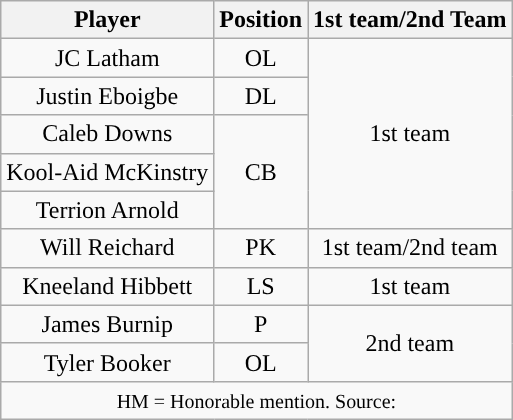<table class="wikitable" style="text-align: center">
<tr align=center>
<th>Player</th>
<th>Position</th>
<th>1st team/2nd Team</th>
</tr>
<tr>
<td>JC Latham</td>
<td>OL</td>
<td rowspan=5>1st team</td>
</tr>
<tr>
<td>Justin Eboigbe</td>
<td>DL</td>
</tr>
<tr>
<td>Caleb Downs</td>
<td rowspan=3>CB</td>
</tr>
<tr>
<td>Kool-Aid McKinstry</td>
</tr>
<tr>
<td>Terrion Arnold</td>
</tr>
<tr>
<td>Will Reichard</td>
<td>PK</td>
<td>1st team/2nd team</td>
</tr>
<tr>
<td>Kneeland Hibbett</td>
<td>LS</td>
<td>1st team</td>
</tr>
<tr>
<td>James Burnip</td>
<td>P</td>
<td rowspan=2>2nd team</td>
</tr>
<tr>
<td>Tyler Booker</td>
<td>OL</td>
</tr>
<tr>
<td colspan="3"><small>HM = Honorable mention. Source: </small> </td>
</tr>
</table>
